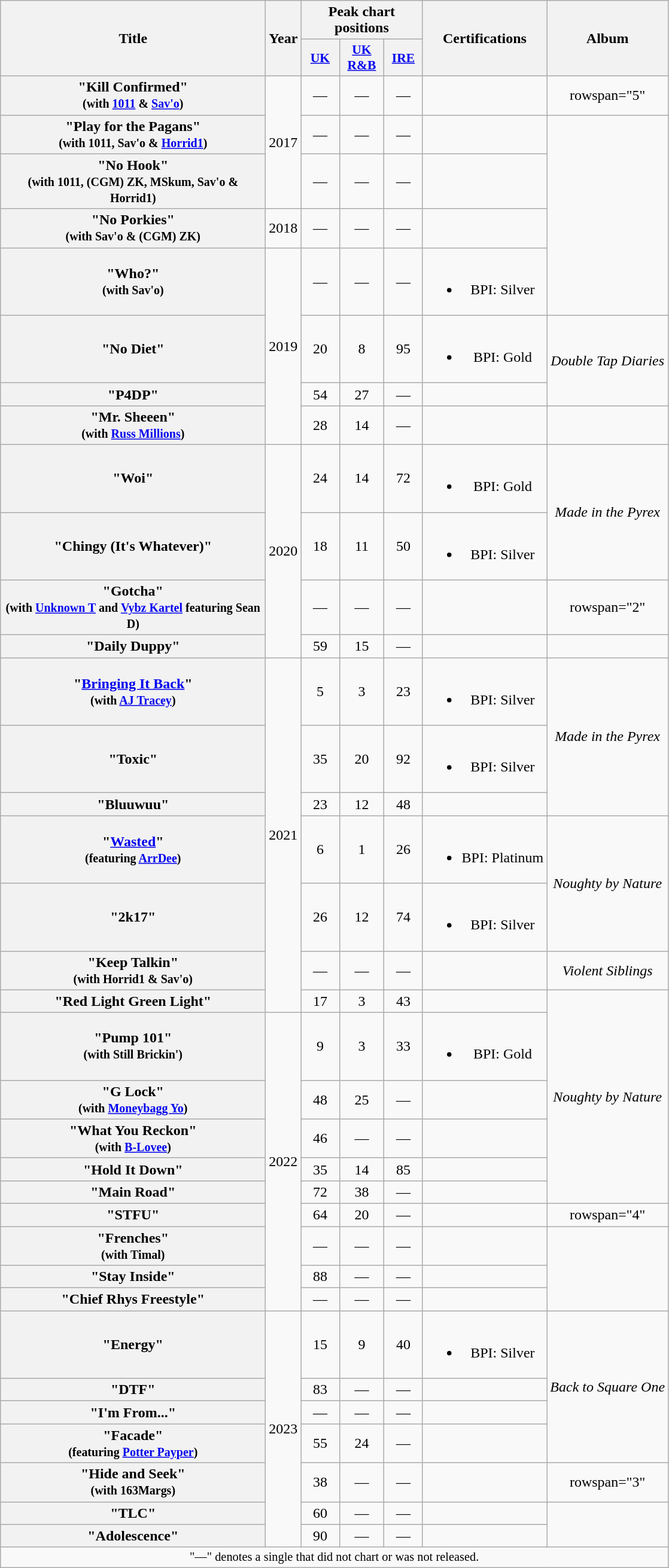<table class="wikitable plainrowheaders" style="text-align:center;">
<tr>
<th scope="col" rowspan="2" style="width:18em;">Title</th>
<th scope="col" rowspan="2" style="width:1em;">Year</th>
<th scope="col" colspan="3">Peak chart positions</th>
<th scope="col" rowspan="2">Certifications</th>
<th scope="col" rowspan="2">Album</th>
</tr>
<tr>
<th scope="col" style="width:2.5em;font-size:90%;"><a href='#'>UK</a><br></th>
<th scope="col" style="width:3em;font-size:90%;"><a href='#'>UK<br>R&B</a><br></th>
<th scope="col" style="width:2.5em;font-size:90%;"><a href='#'>IRE</a><br></th>
</tr>
<tr>
<th scope="row">"Kill Confirmed"<br><small>(with <a href='#'>1011</a> & <a href='#'>Sav'o</a>)</small></th>
<td rowspan="3">2017</td>
<td>—</td>
<td>—</td>
<td>—</td>
<td></td>
<td>rowspan="5" </td>
</tr>
<tr>
<th scope="row">"Play for the Pagans"<br><small>(with 1011, Sav'o & <a href='#'>Horrid1</a>)</small></th>
<td>—</td>
<td>—</td>
<td>—</td>
<td></td>
</tr>
<tr>
<th scope="row">"No Hook"<br><small>(with 1011, (CGM) ZK, MSkum, Sav'o & Horrid1)</small></th>
<td>—</td>
<td>—</td>
<td>—</td>
<td></td>
</tr>
<tr>
<th scope="row">"No Porkies"<br><small>(with Sav'o & (CGM) ZK)</small></th>
<td>2018</td>
<td>—</td>
<td>—</td>
<td>—</td>
<td></td>
</tr>
<tr>
<th scope="row">"Who?"<br><small>(with Sav'o)</small></th>
<td rowspan="4">2019</td>
<td>—</td>
<td>—</td>
<td>—</td>
<td><br><ul><li>BPI: Silver</li></ul></td>
</tr>
<tr>
<th scope="row">"No Diet"</th>
<td>20</td>
<td>8</td>
<td>95</td>
<td><br><ul><li>BPI: Gold</li></ul></td>
<td rowspan="2"><em>Double Tap Diaries</em></td>
</tr>
<tr>
<th scope="row">"P4DP"</th>
<td>54</td>
<td>27</td>
<td>—</td>
<td></td>
</tr>
<tr>
<th scope="row">"Mr. Sheeen"<br><small>(with <a href='#'>Russ Millions</a>)</small></th>
<td>28</td>
<td>14</td>
<td>—</td>
<td></td>
<td></td>
</tr>
<tr>
<th scope="row">"Woi"</th>
<td rowspan="4">2020</td>
<td>24</td>
<td>14</td>
<td>72</td>
<td><br><ul><li>BPI: Gold</li></ul></td>
<td rowspan="2"><em>Made in the Pyrex</em></td>
</tr>
<tr>
<th scope="row">"Chingy (It's Whatever)"</th>
<td>18</td>
<td>11</td>
<td>50</td>
<td><br><ul><li>BPI: Silver</li></ul></td>
</tr>
<tr>
<th scope="row">"Gotcha"<br><small>(with <a href='#'>Unknown T</a> and <a href='#'>Vybz Kartel</a> featuring Sean D)</small></th>
<td>—</td>
<td>—</td>
<td>—</td>
<td></td>
<td>rowspan="2" </td>
</tr>
<tr>
<th scope="row">"Daily Duppy"</th>
<td>59</td>
<td>15</td>
<td>—</td>
<td></td>
</tr>
<tr>
<th scope="row">"<a href='#'>Bringing It Back</a>"<br><small>(with <a href='#'>AJ Tracey</a>)</small></th>
<td rowspan="7">2021</td>
<td>5</td>
<td>3</td>
<td>23</td>
<td><br><ul><li>BPI: Silver</li></ul></td>
<td rowspan="3"><em>Made in the Pyrex</em></td>
</tr>
<tr>
<th scope="row">"Toxic"</th>
<td>35</td>
<td>20</td>
<td>92</td>
<td><br><ul><li>BPI: Silver</li></ul></td>
</tr>
<tr>
<th scope="row">"Bluuwuu"</th>
<td>23</td>
<td>12</td>
<td>48</td>
<td></td>
</tr>
<tr>
<th scope="row">"<a href='#'>Wasted</a>"<br><small>(featuring <a href='#'>ArrDee</a>)</small></th>
<td>6</td>
<td>1</td>
<td>26</td>
<td><br><ul><li>BPI: Platinum</li></ul></td>
<td rowspan="2"><em>Noughty by Nature</em></td>
</tr>
<tr>
<th scope="row">"2k17"</th>
<td>26</td>
<td>12</td>
<td>74</td>
<td><br><ul><li>BPI: Silver</li></ul></td>
</tr>
<tr>
<th scope="row">"Keep Talkin"<br><small>(with Horrid1 & Sav'o)</small></th>
<td>—</td>
<td>—</td>
<td>—</td>
<td></td>
<td><em>Violent Siblings</em></td>
</tr>
<tr>
<th scope="row">"Red Light Green Light"</th>
<td>17</td>
<td>3</td>
<td>43</td>
<td></td>
<td rowspan="6"><em>Noughty by Nature</em></td>
</tr>
<tr>
<th scope="row">"Pump 101"<br><small>(with Still Brickin')</small></th>
<td rowspan="9">2022</td>
<td>9</td>
<td>3</td>
<td>33</td>
<td><br><ul><li>BPI: Gold</li></ul></td>
</tr>
<tr>
<th scope="row">"G Lock"<br><small>(with <a href='#'>Moneybagg Yo</a>)</small></th>
<td>48</td>
<td>25</td>
<td>—</td>
<td></td>
</tr>
<tr>
<th scope="row">"What You Reckon"<br><small>(with <a href='#'>B-Lovee</a>)</small></th>
<td>46</td>
<td>—</td>
<td>—</td>
<td></td>
</tr>
<tr>
<th scope="row">"Hold It Down"</th>
<td>35</td>
<td>14</td>
<td>85</td>
<td></td>
</tr>
<tr>
<th scope="row">"Main Road"</th>
<td>72</td>
<td>38</td>
<td>—</td>
<td></td>
</tr>
<tr>
<th scope="row">"STFU"</th>
<td>64</td>
<td>20</td>
<td>—</td>
<td></td>
<td>rowspan="4" </td>
</tr>
<tr>
<th scope="row">"Frenches"<br><small>(with Timal)</small></th>
<td>—</td>
<td>—</td>
<td>—</td>
<td></td>
</tr>
<tr>
<th scope="row">"Stay Inside"</th>
<td>88</td>
<td>—</td>
<td>—</td>
<td></td>
</tr>
<tr>
<th scope="row">"Chief Rhys Freestyle"</th>
<td>—</td>
<td>—</td>
<td>—</td>
<td></td>
</tr>
<tr>
<th scope="row">"Energy"</th>
<td rowspan="7">2023</td>
<td>15</td>
<td>9</td>
<td>40<br></td>
<td><br><ul><li>BPI: Silver</li></ul></td>
<td rowspan="4"><em>Back to Square One</em></td>
</tr>
<tr>
<th scope="row">"DTF"</th>
<td>83</td>
<td>—</td>
<td>—</td>
<td></td>
</tr>
<tr>
<th scope="row">"I'm From..."</th>
<td>—</td>
<td>—</td>
<td>—</td>
<td></td>
</tr>
<tr>
<th scope="row">"Facade"<br><small>(featuring <a href='#'>Potter Payper</a>)</small></th>
<td>55</td>
<td>24</td>
<td>—</td>
<td></td>
</tr>
<tr>
<th scope="row">"Hide and Seek"<br><small>(with 163Margs)</small></th>
<td>38</td>
<td>—</td>
<td>—</td>
<td></td>
<td>rowspan="3" </td>
</tr>
<tr>
<th scope="row">"TLC"</th>
<td>60</td>
<td>—</td>
<td>—</td>
<td></td>
</tr>
<tr>
<th scope="row">"Adolescence"<br></th>
<td>90</td>
<td>—</td>
<td>—</td>
<td></td>
</tr>
<tr>
<td style="font-size:85%;" colspan="22">"—" denotes a single that did not chart or was not released.</td>
</tr>
</table>
